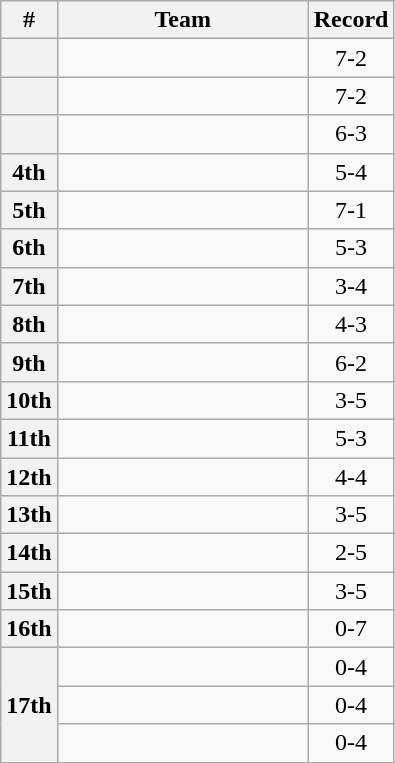<table class=wikitable>
<tr>
<th>#</th>
<th width=160>Team</th>
<th>Record</th>
</tr>
<tr>
<th></th>
<td></td>
<td align=center>7-2</td>
</tr>
<tr>
<th></th>
<td></td>
<td align=center>7-2</td>
</tr>
<tr>
<th></th>
<td></td>
<td align=center>6-3</td>
</tr>
<tr>
<th>4th</th>
<td></td>
<td align=center>5-4</td>
</tr>
<tr>
<th>5th</th>
<td></td>
<td align=center>7-1</td>
</tr>
<tr>
<th>6th</th>
<td></td>
<td align=center>5-3</td>
</tr>
<tr>
<th>7th</th>
<td></td>
<td align=center>3-4</td>
</tr>
<tr>
<th>8th</th>
<td></td>
<td align=center>4-3</td>
</tr>
<tr>
<th>9th</th>
<td></td>
<td align=center>6-2</td>
</tr>
<tr>
<th>10th</th>
<td></td>
<td align=center>3-5</td>
</tr>
<tr>
<th>11th</th>
<td></td>
<td align=center>5-3</td>
</tr>
<tr>
<th>12th</th>
<td></td>
<td align=center>4-4</td>
</tr>
<tr>
<th>13th</th>
<td></td>
<td align=center>3-5</td>
</tr>
<tr>
<th>14th</th>
<td></td>
<td align=center>2-5</td>
</tr>
<tr>
<th>15th</th>
<td></td>
<td align=center>3-5</td>
</tr>
<tr>
<th>16th</th>
<td></td>
<td align=center>0-7</td>
</tr>
<tr>
<th rowspan=3>17th</th>
<td></td>
<td align=center>0-4</td>
</tr>
<tr>
<td></td>
<td align=center>0-4</td>
</tr>
<tr>
<td></td>
<td align=center>0-4</td>
</tr>
</table>
